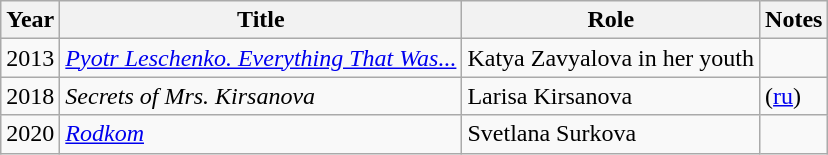<table class="wikitable sortable">
<tr>
<th>Year</th>
<th>Title</th>
<th>Role</th>
<th class="unsortable">Notes</th>
</tr>
<tr>
<td>2013</td>
<td><em><a href='#'>Pyotr Leschenko. Everything That Was...</a></em></td>
<td>Katya Zavyalova in her youth</td>
<td></td>
</tr>
<tr>
<td>2018</td>
<td><em>Secrets of Mrs. Kirsanova</em></td>
<td>Larisa Kirsanova</td>
<td>(<a href='#'>ru</a>)</td>
</tr>
<tr>
<td>2020</td>
<td><em><a href='#'>Rodkom</a></em></td>
<td>Svetlana Surkova</td>
<td></td>
</tr>
</table>
